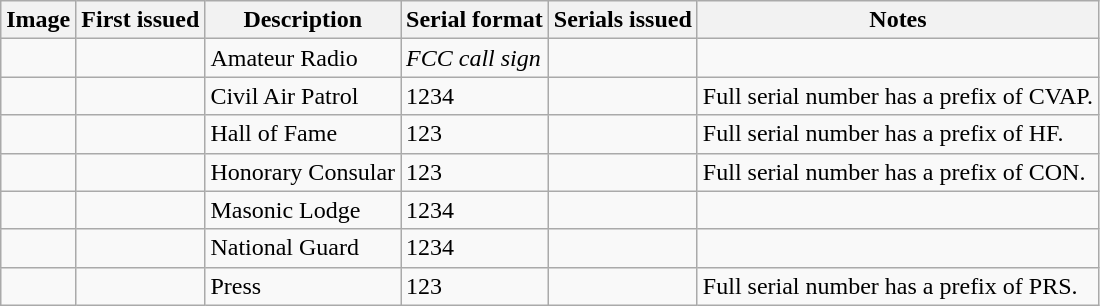<table class="wikitable">
<tr>
<th>Image</th>
<th>First issued</th>
<th>Description</th>
<th>Serial format</th>
<th>Serials issued</th>
<th>Notes</th>
</tr>
<tr>
<td></td>
<td></td>
<td>Amateur Radio</td>
<td><em>FCC call sign</em></td>
<td></td>
<td></td>
</tr>
<tr>
<td></td>
<td></td>
<td>Civil Air Patrol</td>
<td>1234</td>
<td></td>
<td> Full serial number has a prefix of CVAP.</td>
</tr>
<tr>
<td></td>
<td></td>
<td>Hall of Fame</td>
<td>123</td>
<td></td>
<td> Full serial number has a prefix of HF.</td>
</tr>
<tr>
<td></td>
<td></td>
<td>Honorary Consular</td>
<td>123</td>
<td></td>
<td> Full serial number has a prefix of CON.</td>
</tr>
<tr>
<td></td>
<td></td>
<td>Masonic Lodge</td>
<td>1234</td>
<td></td>
<td></td>
</tr>
<tr>
<td></td>
<td></td>
<td>National Guard</td>
<td>1234</td>
<td></td>
<td></td>
</tr>
<tr>
<td></td>
<td></td>
<td>Press</td>
<td>123</td>
<td></td>
<td> Full serial number has a prefix of PRS.</td>
</tr>
</table>
